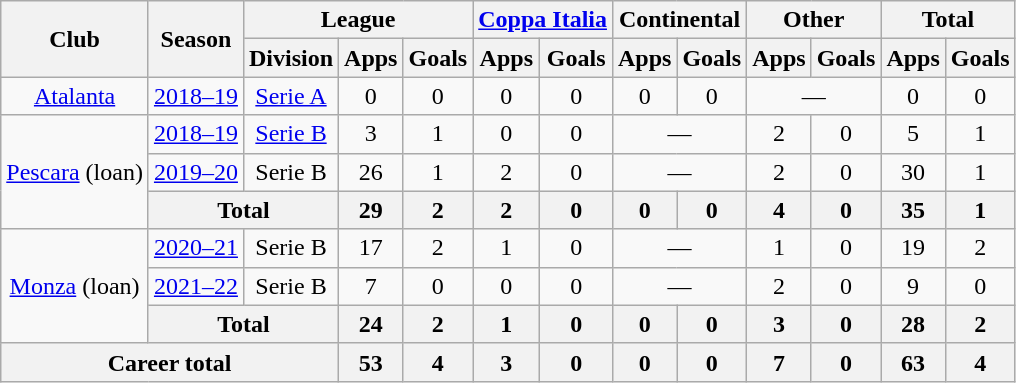<table class="wikitable" style="text-align: center">
<tr>
<th rowspan="2">Club</th>
<th rowspan="2">Season</th>
<th colspan="3">League</th>
<th colspan="2"><a href='#'>Coppa Italia</a></th>
<th colspan="2">Continental</th>
<th colspan="2">Other</th>
<th colspan="2">Total</th>
</tr>
<tr>
<th>Division</th>
<th>Apps</th>
<th>Goals</th>
<th>Apps</th>
<th>Goals</th>
<th>Apps</th>
<th>Goals</th>
<th>Apps</th>
<th>Goals</th>
<th>Apps</th>
<th>Goals</th>
</tr>
<tr>
<td><a href='#'>Atalanta</a></td>
<td><a href='#'>2018–19</a></td>
<td><a href='#'>Serie A</a></td>
<td>0</td>
<td>0</td>
<td>0</td>
<td>0</td>
<td>0</td>
<td>0</td>
<td colspan="2">—</td>
<td>0</td>
<td>0</td>
</tr>
<tr>
<td rowspan="3"><a href='#'>Pescara</a> (loan)</td>
<td><a href='#'>2018–19</a></td>
<td><a href='#'>Serie B</a></td>
<td>3</td>
<td>1</td>
<td>0</td>
<td>0</td>
<td colspan="2">—</td>
<td>2</td>
<td>0</td>
<td>5</td>
<td>1</td>
</tr>
<tr>
<td><a href='#'>2019–20</a></td>
<td>Serie B</td>
<td>26</td>
<td>1</td>
<td>2</td>
<td>0</td>
<td colspan="2">—</td>
<td>2</td>
<td>0</td>
<td>30</td>
<td>1</td>
</tr>
<tr>
<th colspan="2">Total</th>
<th>29</th>
<th>2</th>
<th>2</th>
<th>0</th>
<th>0</th>
<th>0</th>
<th>4</th>
<th>0</th>
<th>35</th>
<th>1</th>
</tr>
<tr>
<td rowspan="3"><a href='#'>Monza</a> (loan)</td>
<td><a href='#'>2020–21</a></td>
<td>Serie B</td>
<td>17</td>
<td>2</td>
<td>1</td>
<td>0</td>
<td colspan="2">—</td>
<td>1</td>
<td>0</td>
<td>19</td>
<td>2</td>
</tr>
<tr>
<td><a href='#'>2021–22</a></td>
<td>Serie B</td>
<td>7</td>
<td>0</td>
<td>0</td>
<td>0</td>
<td colspan="2">—</td>
<td>2</td>
<td>0</td>
<td>9</td>
<td>0</td>
</tr>
<tr>
<th colspan="2">Total</th>
<th>24</th>
<th>2</th>
<th>1</th>
<th>0</th>
<th>0</th>
<th>0</th>
<th>3</th>
<th>0</th>
<th>28</th>
<th>2</th>
</tr>
<tr>
<th colspan="3">Career total</th>
<th>53</th>
<th>4</th>
<th>3</th>
<th>0</th>
<th>0</th>
<th>0</th>
<th>7</th>
<th>0</th>
<th>63</th>
<th>4</th>
</tr>
</table>
